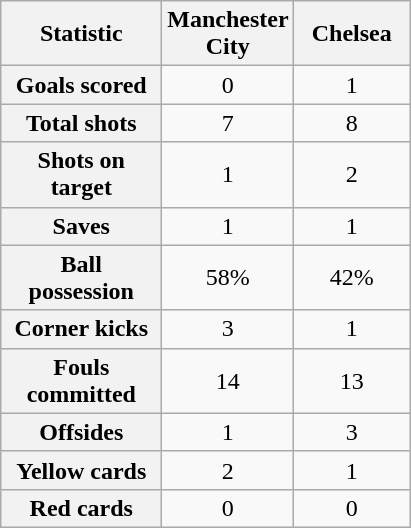<table class="wikitable plainrowheaders" style="text-align:center">
<tr>
<th scope="col" style="width:100px">Statistic</th>
<th scope="col" style="width:70px">Manchester City</th>
<th scope="col" style="width:70px">Chelsea</th>
</tr>
<tr>
<th scope=row>Goals scored</th>
<td>0</td>
<td>1</td>
</tr>
<tr>
<th scope=row>Total shots</th>
<td>7</td>
<td>8</td>
</tr>
<tr>
<th scope=row>Shots on target</th>
<td>1</td>
<td>2</td>
</tr>
<tr>
<th scope=row>Saves</th>
<td>1</td>
<td>1</td>
</tr>
<tr>
<th scope=row>Ball possession</th>
<td>58%</td>
<td>42%</td>
</tr>
<tr>
<th scope=row>Corner kicks</th>
<td>3</td>
<td>1</td>
</tr>
<tr>
<th scope=row>Fouls committed</th>
<td>14</td>
<td>13</td>
</tr>
<tr>
<th scope=row>Offsides</th>
<td>1</td>
<td>3</td>
</tr>
<tr>
<th scope=row>Yellow cards</th>
<td>2</td>
<td>1</td>
</tr>
<tr>
<th scope=row>Red cards</th>
<td>0</td>
<td>0</td>
</tr>
</table>
